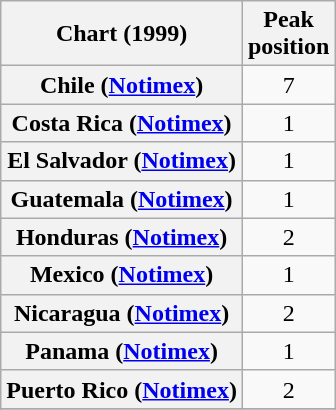<table class="wikitable sortable plainrowheaders" style="text-align:center">
<tr>
<th scope="col">Chart (1999)</th>
<th scope="col">Peak<br>position</th>
</tr>
<tr>
<th scope="row">Chile (<a href='#'>Notimex</a>)</th>
<td>7</td>
</tr>
<tr>
<th scope="row">Costa Rica (<a href='#'>Notimex</a>)</th>
<td>1</td>
</tr>
<tr>
<th scope="row">El Salvador (<a href='#'>Notimex</a>)</th>
<td>1</td>
</tr>
<tr>
<th scope="row">Guatemala (<a href='#'>Notimex</a>)</th>
<td>1</td>
</tr>
<tr>
<th scope="row">Honduras (<a href='#'>Notimex</a>)</th>
<td>2</td>
</tr>
<tr>
<th scope="row">Mexico (<a href='#'>Notimex</a>)</th>
<td>1</td>
</tr>
<tr>
<th scope="row">Nicaragua (<a href='#'>Notimex</a>)</th>
<td>2</td>
</tr>
<tr>
<th scope="row">Panama (<a href='#'>Notimex</a>)</th>
<td>1</td>
</tr>
<tr>
<th scope="row">Puerto Rico (<a href='#'>Notimex</a>)</th>
<td>2</td>
</tr>
<tr>
</tr>
<tr>
</tr>
<tr>
</tr>
<tr>
</tr>
<tr>
</tr>
</table>
